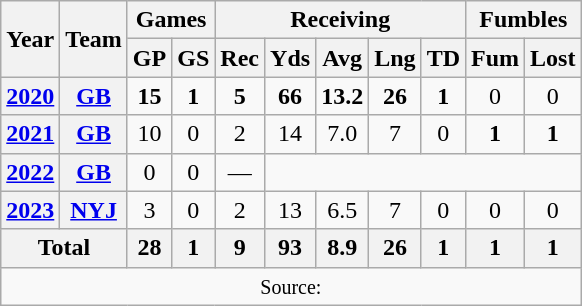<table class="wikitable" style="text-align: center;">
<tr>
<th rowspan="2">Year</th>
<th rowspan="2">Team</th>
<th colspan="2">Games</th>
<th colspan="5">Receiving</th>
<th colspan="2">Fumbles</th>
</tr>
<tr>
<th>GP</th>
<th>GS</th>
<th>Rec</th>
<th>Yds</th>
<th>Avg</th>
<th>Lng</th>
<th>TD</th>
<th>Fum</th>
<th>Lost</th>
</tr>
<tr>
<th><a href='#'>2020</a></th>
<th><a href='#'>GB</a></th>
<td><strong>15</strong></td>
<td><strong>1</strong></td>
<td><strong>5</strong></td>
<td><strong>66</strong></td>
<td><strong>13.2</strong></td>
<td><strong>26</strong></td>
<td><strong>1</strong></td>
<td>0</td>
<td>0</td>
</tr>
<tr>
<th><a href='#'>2021</a></th>
<th><a href='#'>GB</a></th>
<td>10</td>
<td>0</td>
<td>2</td>
<td>14</td>
<td>7.0</td>
<td>7</td>
<td>0</td>
<td><strong>1</strong></td>
<td><strong>1</strong></td>
</tr>
<tr>
<th><a href='#'>2022</a></th>
<th><a href='#'>GB</a></th>
<td>0</td>
<td>0</td>
<td>—</td>
<td colspan="7"></td>
</tr>
<tr>
<th><a href='#'>2023</a></th>
<th><a href='#'>NYJ</a></th>
<td>3</td>
<td>0</td>
<td>2</td>
<td>13</td>
<td>6.5</td>
<td>7</td>
<td>0</td>
<td>0</td>
<td>0</td>
</tr>
<tr>
<th colspan="2">Total</th>
<th>28</th>
<th>1</th>
<th>9</th>
<th>93</th>
<th>8.9</th>
<th>26</th>
<th>1</th>
<th>1</th>
<th>1</th>
</tr>
<tr>
<td colspan="11"><small>Source: </small></td>
</tr>
</table>
